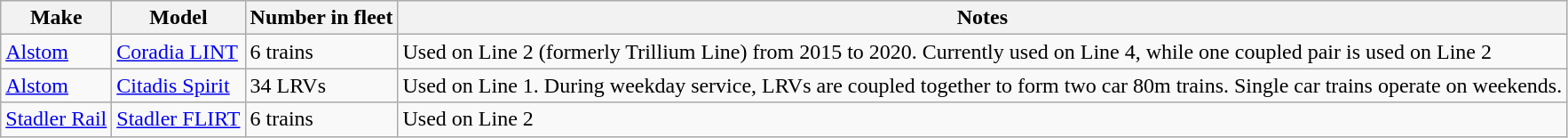<table class="wikitable">
<tr>
<th>Make</th>
<th>Model</th>
<th>Number in fleet</th>
<th>Notes</th>
</tr>
<tr>
<td><a href='#'>Alstom</a></td>
<td><a href='#'>Coradia LINT</a></td>
<td>6 trains</td>
<td>Used on Line 2 (formerly Trillium Line) from 2015 to 2020. Currently used on Line 4, while one coupled pair is used on Line 2</td>
</tr>
<tr>
<td><a href='#'>Alstom</a></td>
<td><a href='#'>Citadis Spirit</a></td>
<td>34 LRVs</td>
<td>Used on Line 1. During weekday service, LRVs are coupled together to form two car 80m trains. Single car trains operate on weekends.</td>
</tr>
<tr>
<td><a href='#'>Stadler Rail</a></td>
<td><a href='#'>Stadler FLIRT</a></td>
<td>6 trains</td>
<td>Used on Line 2</td>
</tr>
</table>
